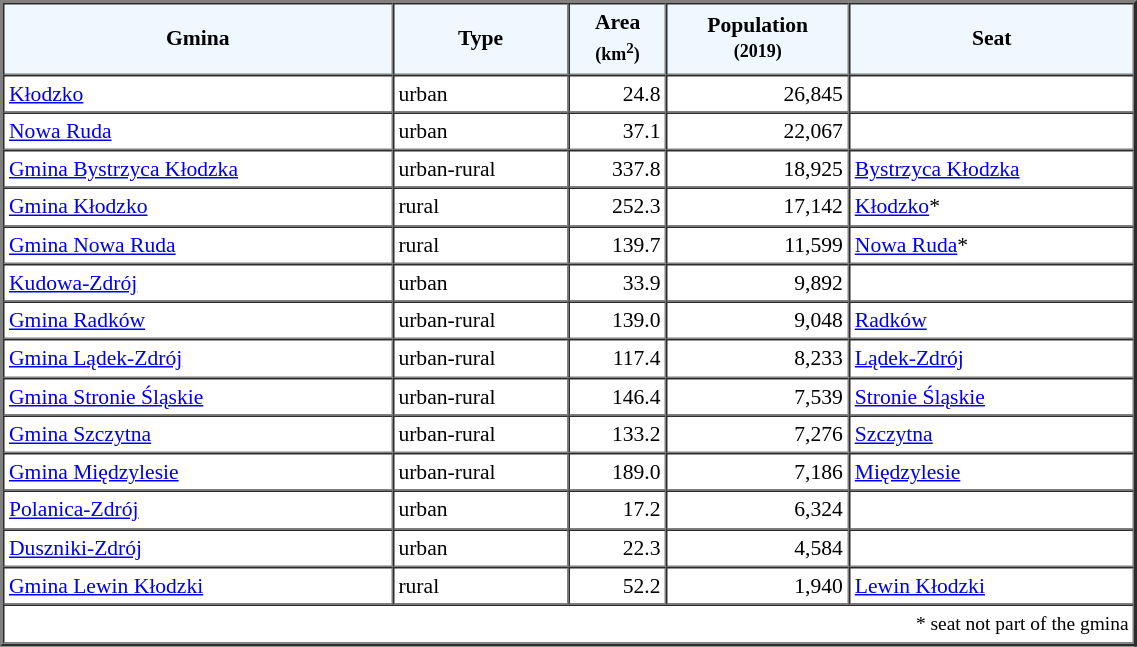<table width="60%" border="2" cellpadding="3" cellspacing="0" style="font-size:90%;line-height:120%;">
<tr bgcolor="F0F8FF">
<td style="text-align:center;"><strong>Gmina</strong></td>
<td style="text-align:center;"><strong>Type</strong></td>
<td style="text-align:center;"><strong>Area<br><small>(km<sup>2</sup>)</small></strong></td>
<td style="text-align:center;"><strong>Population<br><small>(2019)</small></strong></td>
<td style="text-align:center;"><strong>Seat</strong></td>
</tr>
<tr>
<td><a href='#'>Kłodzko</a></td>
<td>urban</td>
<td style="text-align:right;">24.8</td>
<td style="text-align:right;">26,845</td>
<td> </td>
</tr>
<tr>
<td><a href='#'>Nowa Ruda</a></td>
<td>urban</td>
<td style="text-align:right;">37.1</td>
<td style="text-align:right;">22,067</td>
<td> </td>
</tr>
<tr>
<td><a href='#'>Gmina Bystrzyca Kłodzka</a></td>
<td>urban-rural</td>
<td style="text-align:right;">337.8</td>
<td style="text-align:right;">18,925</td>
<td><a href='#'>Bystrzyca Kłodzka</a></td>
</tr>
<tr>
<td><a href='#'>Gmina Kłodzko</a></td>
<td>rural</td>
<td style="text-align:right;">252.3</td>
<td style="text-align:right;">17,142</td>
<td><a href='#'>Kłodzko</a>*</td>
</tr>
<tr>
<td><a href='#'>Gmina Nowa Ruda</a></td>
<td>rural</td>
<td style="text-align:right;">139.7</td>
<td style="text-align:right;">11,599</td>
<td><a href='#'>Nowa Ruda</a>*</td>
</tr>
<tr>
<td><a href='#'>Kudowa-Zdrój</a></td>
<td>urban</td>
<td style="text-align:right;">33.9</td>
<td style="text-align:right;">9,892</td>
<td> </td>
</tr>
<tr>
<td><a href='#'>Gmina Radków</a></td>
<td>urban-rural</td>
<td style="text-align:right;">139.0</td>
<td style="text-align:right;">9,048</td>
<td><a href='#'>Radków</a></td>
</tr>
<tr>
<td><a href='#'>Gmina Lądek-Zdrój</a></td>
<td>urban-rural</td>
<td style="text-align:right;">117.4</td>
<td style="text-align:right;">8,233</td>
<td><a href='#'>Lądek-Zdrój</a></td>
</tr>
<tr>
<td><a href='#'>Gmina Stronie Śląskie</a></td>
<td>urban-rural</td>
<td style="text-align:right;">146.4</td>
<td style="text-align:right;">7,539</td>
<td><a href='#'>Stronie Śląskie</a></td>
</tr>
<tr>
<td><a href='#'>Gmina Szczytna</a></td>
<td>urban-rural</td>
<td style="text-align:right;">133.2</td>
<td style="text-align:right;">7,276</td>
<td><a href='#'>Szczytna</a></td>
</tr>
<tr>
<td><a href='#'>Gmina Międzylesie</a></td>
<td>urban-rural</td>
<td style="text-align:right;">189.0</td>
<td style="text-align:right;">7,186</td>
<td><a href='#'>Międzylesie</a></td>
</tr>
<tr>
<td><a href='#'>Polanica-Zdrój</a></td>
<td>urban</td>
<td style="text-align:right;">17.2</td>
<td style="text-align:right;">6,324</td>
<td> </td>
</tr>
<tr>
<td><a href='#'>Duszniki-Zdrój</a></td>
<td>urban</td>
<td style="text-align:right;">22.3</td>
<td style="text-align:right;">4,584</td>
<td> </td>
</tr>
<tr>
<td><a href='#'>Gmina Lewin Kłodzki</a></td>
<td>rural</td>
<td style="text-align:right;">52.2</td>
<td style="text-align:right;">1,940</td>
<td><a href='#'>Lewin Kłodzki</a></td>
</tr>
<tr>
<td colspan=5 style="text-align:right;font-size:90%">* seat not part of the gmina</td>
</tr>
<tr>
</tr>
</table>
